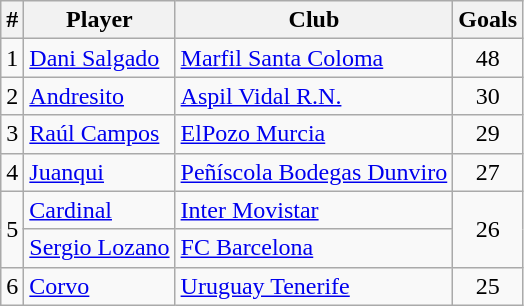<table class="wikitable sortable" style="text-align:center">
<tr>
<th>#</th>
<th>Player</th>
<th>Club</th>
<th>Goals</th>
</tr>
<tr>
<td>1</td>
<td align="left"> <a href='#'>Dani Salgado</a></td>
<td align="left"><a href='#'>Marfil Santa Coloma</a></td>
<td>48</td>
</tr>
<tr>
<td>2</td>
<td align="left"> <a href='#'>Andresito</a></td>
<td align="left"><a href='#'>Aspil Vidal R.N.</a></td>
<td>30</td>
</tr>
<tr>
<td>3</td>
<td align="left"> <a href='#'>Raúl Campos</a></td>
<td align="left"><a href='#'>ElPozo Murcia</a></td>
<td>29</td>
</tr>
<tr>
<td>4</td>
<td align="left"> <a href='#'>Juanqui</a></td>
<td align="left"><a href='#'>Peñíscola Bodegas Dunviro</a></td>
<td>27</td>
</tr>
<tr>
<td rowspan="2">5</td>
<td align="left"> <a href='#'>Cardinal</a></td>
<td align="left"><a href='#'>Inter Movistar</a></td>
<td rowspan="2">26</td>
</tr>
<tr>
<td align="left"> <a href='#'>Sergio Lozano</a></td>
<td align="left"><a href='#'>FC Barcelona</a></td>
</tr>
<tr>
<td>6</td>
<td align="left"> <a href='#'>Corvo</a></td>
<td align="left"><a href='#'>Uruguay Tenerife</a></td>
<td>25</td>
</tr>
</table>
